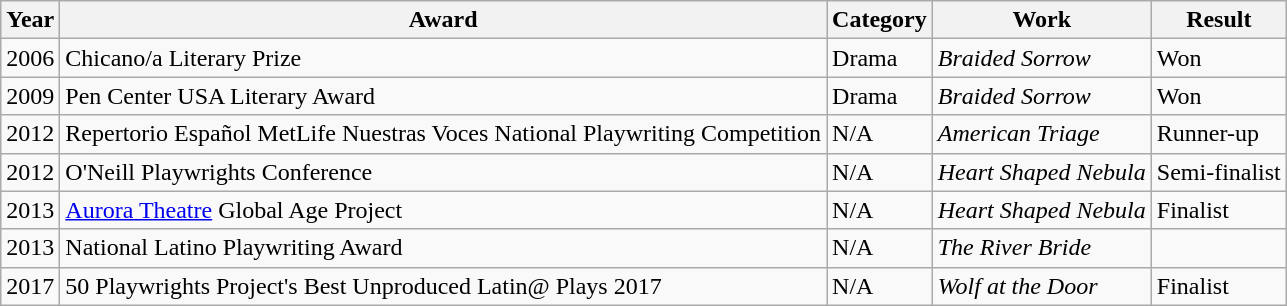<table class="wikitable">
<tr>
<th>Year</th>
<th>Award</th>
<th>Category</th>
<th>Work</th>
<th>Result</th>
</tr>
<tr>
<td>2006</td>
<td>Chicano/a Literary Prize</td>
<td>Drama</td>
<td><em>Braided Sorrow</em></td>
<td>Won</td>
</tr>
<tr>
<td>2009</td>
<td>Pen Center USA Literary Award</td>
<td>Drama</td>
<td><em>Braided Sorrow</em></td>
<td>Won</td>
</tr>
<tr>
<td>2012</td>
<td>Repertorio Español MetLife Nuestras Voces National Playwriting Competition</td>
<td>N/A</td>
<td><em>American Triage</em></td>
<td>Runner-up</td>
</tr>
<tr>
<td>2012</td>
<td>O'Neill Playwrights Conference</td>
<td>N/A</td>
<td><em>Heart Shaped Nebula</em></td>
<td>Semi-finalist</td>
</tr>
<tr>
<td>2013</td>
<td><a href='#'>Aurora Theatre</a> Global Age Project</td>
<td>N/A</td>
<td><em>Heart Shaped Nebula</em></td>
<td>Finalist</td>
</tr>
<tr>
<td>2013</td>
<td>National Latino Playwriting Award</td>
<td>N/A</td>
<td><em>The River Bride</em></td>
<td></td>
</tr>
<tr>
<td>2017</td>
<td>50 Playwrights Project's Best Unproduced Latin@ Plays 2017</td>
<td>N/A</td>
<td><em>Wolf at the Door</em></td>
<td>Finalist</td>
</tr>
</table>
